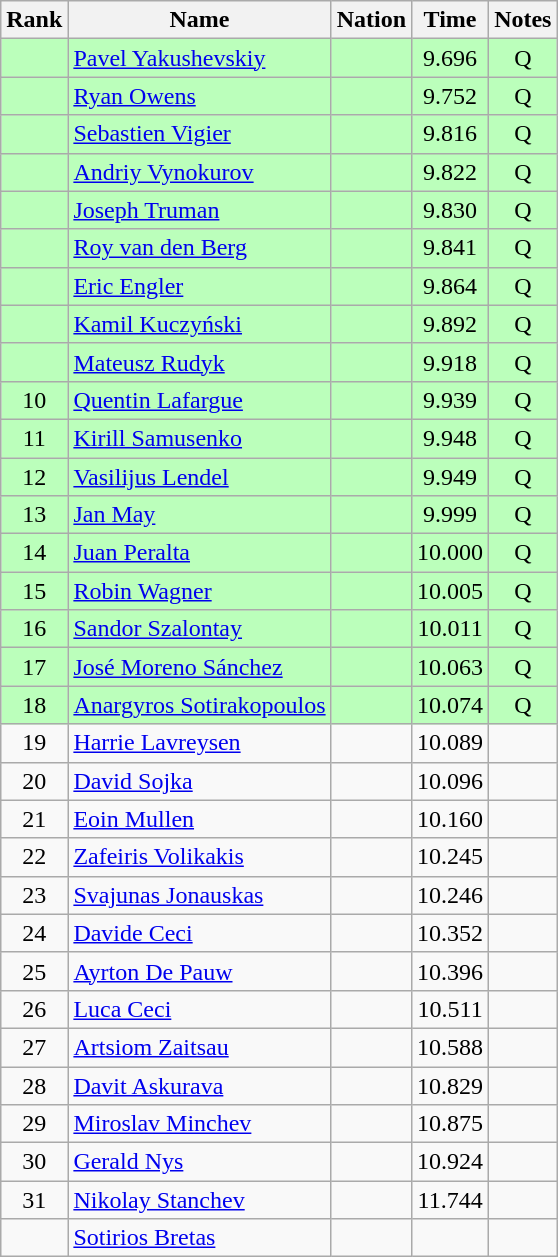<table class="wikitable sortable" style="text-align:center">
<tr>
<th>Rank</th>
<th>Name</th>
<th>Nation</th>
<th>Time</th>
<th>Notes</th>
</tr>
<tr bgcolor=bbffbb>
<td></td>
<td align=left><a href='#'>Pavel Yakushevskiy</a></td>
<td align=left></td>
<td>9.696</td>
<td>Q</td>
</tr>
<tr bgcolor=bbffbb>
<td></td>
<td align=left><a href='#'>Ryan Owens</a></td>
<td align=left></td>
<td>9.752</td>
<td>Q</td>
</tr>
<tr bgcolor=bbffbb>
<td></td>
<td align=left><a href='#'>Sebastien Vigier</a></td>
<td align=left></td>
<td>9.816</td>
<td>Q</td>
</tr>
<tr bgcolor=bbffbb>
<td></td>
<td align=left><a href='#'>Andriy Vynokurov</a></td>
<td align=left></td>
<td>9.822</td>
<td>Q</td>
</tr>
<tr bgcolor=bbffbb>
<td></td>
<td align=left><a href='#'>Joseph Truman</a></td>
<td align=left></td>
<td>9.830</td>
<td>Q</td>
</tr>
<tr bgcolor=bbffbb>
<td></td>
<td align=left><a href='#'>Roy van den Berg</a></td>
<td align=left></td>
<td>9.841</td>
<td>Q</td>
</tr>
<tr bgcolor=bbffbb>
<td></td>
<td align=left><a href='#'>Eric Engler</a></td>
<td align=left></td>
<td>9.864</td>
<td>Q</td>
</tr>
<tr bgcolor=bbffbb>
<td></td>
<td align=left><a href='#'>Kamil Kuczyński</a></td>
<td align=left></td>
<td>9.892</td>
<td>Q</td>
</tr>
<tr bgcolor=bbffbb>
<td></td>
<td align=left><a href='#'>Mateusz Rudyk</a></td>
<td align=left></td>
<td>9.918</td>
<td>Q</td>
</tr>
<tr bgcolor=bbffbb>
<td>10</td>
<td align=left><a href='#'>Quentin Lafargue</a></td>
<td align=left></td>
<td>9.939</td>
<td>Q</td>
</tr>
<tr bgcolor=bbffbb>
<td>11</td>
<td align=left><a href='#'>Kirill Samusenko</a></td>
<td align=left></td>
<td>9.948</td>
<td>Q</td>
</tr>
<tr bgcolor=bbffbb>
<td>12</td>
<td align=left><a href='#'>Vasilijus Lendel</a></td>
<td align=left></td>
<td>9.949</td>
<td>Q</td>
</tr>
<tr bgcolor=bbffbb>
<td>13</td>
<td align=left><a href='#'>Jan May</a></td>
<td align=left></td>
<td>9.999</td>
<td>Q</td>
</tr>
<tr bgcolor=bbffbb>
<td>14</td>
<td align=left><a href='#'>Juan Peralta</a></td>
<td align=left></td>
<td>10.000</td>
<td>Q</td>
</tr>
<tr bgcolor=bbffbb>
<td>15</td>
<td align=left><a href='#'>Robin Wagner</a></td>
<td align=left></td>
<td>10.005</td>
<td>Q</td>
</tr>
<tr bgcolor=bbffbb>
<td>16</td>
<td align=left><a href='#'>Sandor Szalontay</a></td>
<td align=left></td>
<td>10.011</td>
<td>Q</td>
</tr>
<tr bgcolor=bbffbb>
<td>17</td>
<td align=left><a href='#'>José Moreno Sánchez</a></td>
<td align=left></td>
<td>10.063</td>
<td>Q</td>
</tr>
<tr bgcolor=bbffbb>
<td>18</td>
<td align=left><a href='#'>Anargyros Sotirakopoulos</a></td>
<td align=left></td>
<td>10.074</td>
<td>Q</td>
</tr>
<tr>
<td>19</td>
<td align=left><a href='#'>Harrie Lavreysen</a></td>
<td align=left></td>
<td>10.089</td>
<td></td>
</tr>
<tr>
<td>20</td>
<td align=left><a href='#'>David Sojka</a></td>
<td align=left></td>
<td>10.096</td>
<td></td>
</tr>
<tr>
<td>21</td>
<td align=left><a href='#'>Eoin Mullen</a></td>
<td align=left></td>
<td>10.160</td>
<td></td>
</tr>
<tr>
<td>22</td>
<td align=left><a href='#'>Zafeiris Volikakis</a></td>
<td align=left></td>
<td>10.245</td>
<td></td>
</tr>
<tr>
<td>23</td>
<td align=left><a href='#'>Svajunas Jonauskas</a></td>
<td align=left></td>
<td>10.246</td>
<td></td>
</tr>
<tr>
<td>24</td>
<td align=left><a href='#'>Davide Ceci</a></td>
<td align=left></td>
<td>10.352</td>
<td></td>
</tr>
<tr>
<td>25</td>
<td align=left><a href='#'>Ayrton De Pauw</a></td>
<td align=left></td>
<td>10.396</td>
<td></td>
</tr>
<tr>
<td>26</td>
<td align=left><a href='#'>Luca Ceci</a></td>
<td align=left></td>
<td>10.511</td>
<td></td>
</tr>
<tr>
<td>27</td>
<td align=left><a href='#'>Artsiom Zaitsau</a></td>
<td align=left></td>
<td>10.588</td>
<td></td>
</tr>
<tr>
<td>28</td>
<td align=left><a href='#'>Davit Askurava</a></td>
<td align=left></td>
<td>10.829</td>
<td></td>
</tr>
<tr>
<td>29</td>
<td align=left><a href='#'>Miroslav Minchev</a></td>
<td align=left></td>
<td>10.875</td>
<td></td>
</tr>
<tr>
<td>30</td>
<td align=left><a href='#'>Gerald Nys</a></td>
<td align=left></td>
<td>10.924</td>
<td></td>
</tr>
<tr>
<td>31</td>
<td align=left><a href='#'>Nikolay Stanchev</a></td>
<td align=left></td>
<td>11.744</td>
<td></td>
</tr>
<tr>
<td></td>
<td align=left><a href='#'>Sotirios Bretas</a></td>
<td align=left></td>
<td></td>
<td></td>
</tr>
</table>
